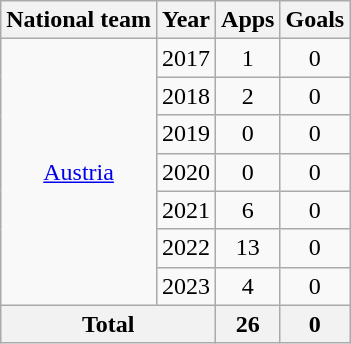<table class="wikitable" style="text-align:center">
<tr>
<th>National team</th>
<th>Year</th>
<th>Apps</th>
<th>Goals</th>
</tr>
<tr>
<td rowspan="7"><a href='#'>Austria</a></td>
<td>2017</td>
<td>1</td>
<td>0</td>
</tr>
<tr>
<td>2018</td>
<td>2</td>
<td>0</td>
</tr>
<tr>
<td>2019</td>
<td>0</td>
<td>0</td>
</tr>
<tr>
<td>2020</td>
<td>0</td>
<td>0</td>
</tr>
<tr>
<td>2021</td>
<td>6</td>
<td>0</td>
</tr>
<tr>
<td>2022</td>
<td>13</td>
<td>0</td>
</tr>
<tr>
<td>2023</td>
<td>4</td>
<td>0</td>
</tr>
<tr>
<th colspan="2">Total</th>
<th>26</th>
<th>0</th>
</tr>
</table>
